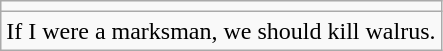<table class="wikitable">
<tr>
<td></td>
</tr>
<tr>
<td>If I were a marksman, we should kill walrus.</td>
</tr>
</table>
